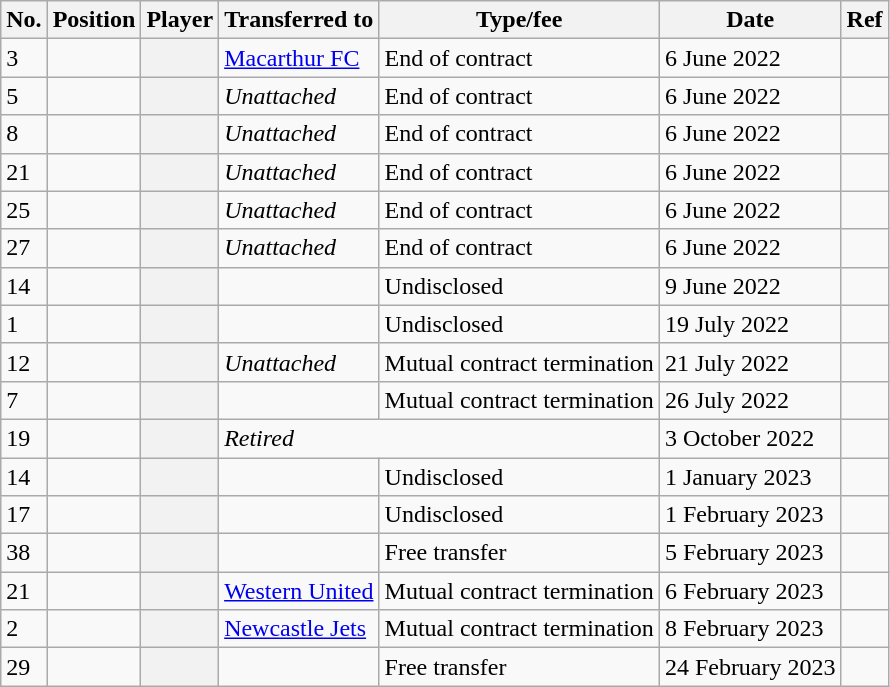<table class="wikitable plainrowheaders sortable" style="text-align:center; text-align:left">
<tr>
<th scope="col">No.</th>
<th scope="col">Position</th>
<th scope="col">Player</th>
<th scope="col">Transferred to</th>
<th scope="col">Type/fee</th>
<th scope="col">Date</th>
<th scope="col" class="unsortable">Ref</th>
</tr>
<tr>
<td>3</td>
<td></td>
<th scope="row"></th>
<td><a href='#'>Macarthur FC</a></td>
<td>End of contract</td>
<td>6 June 2022</td>
<td></td>
</tr>
<tr>
<td>5</td>
<td></td>
<th scope="row"></th>
<td><em>Unattached</em></td>
<td>End of contract</td>
<td>6 June 2022</td>
<td></td>
</tr>
<tr>
<td>8</td>
<td></td>
<th scope="row"></th>
<td><em>Unattached</em></td>
<td>End of contract</td>
<td>6 June 2022</td>
<td></td>
</tr>
<tr>
<td>21</td>
<td></td>
<th scope="row"></th>
<td><em>Unattached</em></td>
<td>End of contract</td>
<td>6 June 2022</td>
<td></td>
</tr>
<tr>
<td>25</td>
<td></td>
<th scope="row"></th>
<td><em>Unattached</em></td>
<td>End of contract</td>
<td>6 June 2022</td>
<td></td>
</tr>
<tr>
<td>27</td>
<td></td>
<th scope="row"></th>
<td><em>Unattached</em></td>
<td>End of contract</td>
<td>6 June 2022</td>
<td></td>
</tr>
<tr>
<td>14</td>
<td></td>
<th scope="row"></th>
<td></td>
<td>Undisclosed</td>
<td>9 June 2022</td>
<td></td>
</tr>
<tr>
<td>1</td>
<td></td>
<th scope="row"></th>
<td></td>
<td>Undisclosed</td>
<td>19 July 2022</td>
<td></td>
</tr>
<tr>
<td>12</td>
<td></td>
<th scope="row"></th>
<td><em>Unattached</em></td>
<td>Mutual contract termination</td>
<td>21 July 2022</td>
<td></td>
</tr>
<tr>
<td>7</td>
<td></td>
<th scope="row"></th>
<td></td>
<td>Mutual contract termination</td>
<td>26 July 2022</td>
<td></td>
</tr>
<tr>
<td>19</td>
<td></td>
<th scope="row"></th>
<td colspan="2"><em>Retired</em></td>
<td>3 October 2022</td>
<td></td>
</tr>
<tr>
<td>14</td>
<td></td>
<th scope="row"></th>
<td></td>
<td>Undisclosed</td>
<td>1 January 2023</td>
<td></td>
</tr>
<tr>
<td>17</td>
<td></td>
<th scope="row"></th>
<td></td>
<td>Undisclosed</td>
<td>1 February 2023</td>
<td></td>
</tr>
<tr>
<td>38</td>
<td></td>
<th scope="row"></th>
<td></td>
<td>Free transfer</td>
<td>5 February 2023</td>
<td></td>
</tr>
<tr>
<td>21</td>
<td></td>
<th scope="row"></th>
<td><a href='#'>Western United</a></td>
<td>Mutual contract termination</td>
<td>6 February 2023</td>
<td></td>
</tr>
<tr>
<td>2</td>
<td></td>
<th scope="row"></th>
<td><a href='#'>Newcastle Jets</a></td>
<td>Mutual contract termination</td>
<td>8 February 2023</td>
<td></td>
</tr>
<tr>
<td>29</td>
<td></td>
<th scope="row"></th>
<td></td>
<td>Free transfer</td>
<td>24 February 2023</td>
<td></td>
</tr>
</table>
